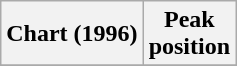<table class="wikitable plainrowheaders">
<tr>
<th scope="col">Chart (1996)</th>
<th scope="col">Peak<br>position</th>
</tr>
<tr>
</tr>
</table>
